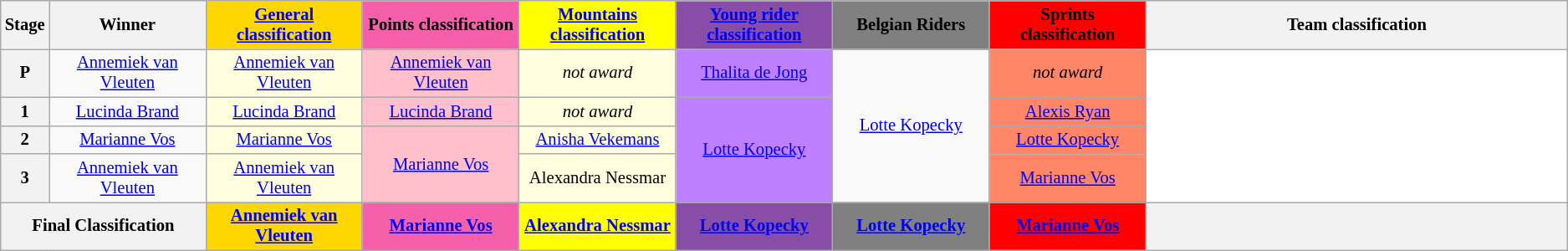<table class="wikitable" style="text-align: center; font-size:86%;">
<tr style="background-color: #efefef;">
<th width="1%">Stage</th>
<th width="10%">Winner</th>
<th scope=col style="background:gold;" width="10%"><a href='#'>General classification</a></th>
<th scope=col style="background:#F660AB;" width="10%">Points classification</th>
<th scope=col style="background:yellow;" width="10%"><a href='#'>Mountains classification</a></th>
<th scope=col style="background:#884DA7;" width="10%"><a href='#'>Young rider classification</a></th>
<th scope=col style="background:gray;" width="10%">Belgian Riders<br></th>
<th scope=col style="background:red;" width="10%">Sprints classification</th>
<th scope=col style="background:offwhite; width="10%">Team classification</th>
</tr>
<tr>
<th>P</th>
<td><a href='#'>Annemiek van Vleuten</a></td>
<td style="background:lightyellow;"><a href='#'>Annemiek van Vleuten</a></td>
<td style="background:pink;"><a href='#'>Annemiek van Vleuten</a></td>
<td style="background:lightyellow;"><em>not award</em></td>
<td style="background:#BF80FF;"><a href='#'>Thalita de Jong</a></td>
<td style="background:offwhite;" rowspan=4><a href='#'>Lotte Kopecky</a></td>
<td style="background:#FF8666;"><em>not award</em></td>
<td style="background:white;" rowspan=4></td>
</tr>
<tr>
<th>1</th>
<td><a href='#'>Lucinda Brand</a></td>
<td style="background:lightyellow;"><a href='#'>Lucinda Brand</a></td>
<td style="background:pink;"><a href='#'>Lucinda Brand</a></td>
<td style="background:lightyellow;"><em>not award</em></td>
<td style="background:#BF80FF;" rowspan=3><a href='#'>Lotte Kopecky</a></td>
<td style="background:#FF8666;"><a href='#'>Alexis Ryan</a></td>
</tr>
<tr>
<th>2</th>
<td><a href='#'>Marianne Vos</a></td>
<td style="background:lightyellow;"><a href='#'>Marianne Vos</a></td>
<td style="background:pink;" rowspan=2><a href='#'>Marianne Vos</a></td>
<td style="background:lightyellow;"><a href='#'>Anisha Vekemans</a></td>
<td style="background:#FF8666;"><a href='#'>Lotte Kopecky</a></td>
</tr>
<tr>
<th>3</th>
<td><a href='#'>Annemiek van Vleuten</a></td>
<td style="background:lightyellow;"><a href='#'>Annemiek van Vleuten</a></td>
<td style="background:lightyellow;">Alexandra Nessmar</td>
<td style="background:#FF8666;"><a href='#'>Marianne Vos</a></td>
</tr>
<tr>
<th colspan="2"><strong>Final Classification</strong></th>
<th style="background:gold;"><a href='#'>Annemiek van Vleuten</a></th>
<th style="background:#F660AB;"><a href='#'>Marianne Vos</a></th>
<th style="background:yellow;"><a href='#'>Alexandra Nessmar</a></th>
<th style="background:#884DA7;"><a href='#'>Lotte Kopecky</a></th>
<th style="background:gray;"><a href='#'>Lotte Kopecky</a></th>
<th style="background:red;"><a href='#'>Marianne Vos</a></th>
<th style="background:offwhite;"></th>
</tr>
</table>
